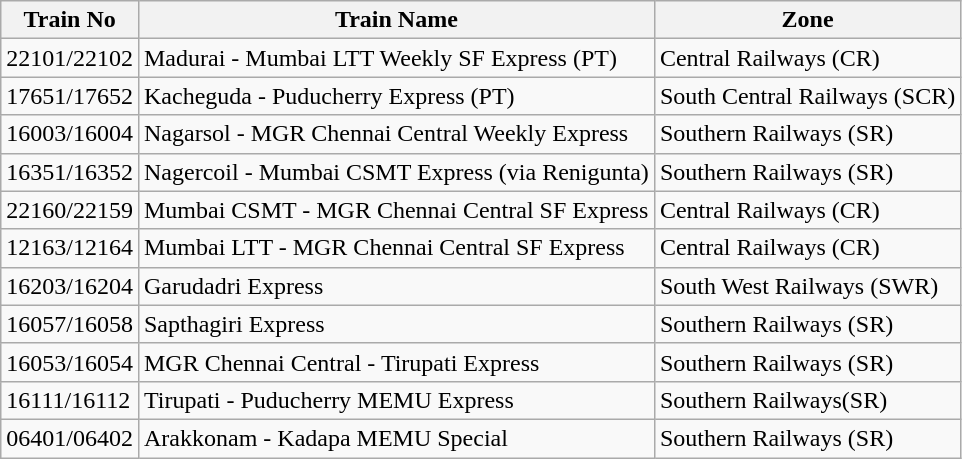<table class="wikitable">
<tr>
<th>Train No</th>
<th>Train Name</th>
<th>Zone</th>
</tr>
<tr>
<td>22101/22102</td>
<td>Madurai - Mumbai LTT Weekly SF Express (PT)</td>
<td>Central Railways (CR)</td>
</tr>
<tr>
<td>17651/17652</td>
<td>Kacheguda - Puducherry Express (PT)</td>
<td>South Central Railways (SCR)</td>
</tr>
<tr>
<td>16003/16004</td>
<td>Nagarsol - MGR Chennai Central Weekly Express</td>
<td>Southern Railways (SR)</td>
</tr>
<tr>
<td>16351/16352</td>
<td>Nagercoil - Mumbai CSMT Express (via Renigunta)</td>
<td>Southern Railways (SR)</td>
</tr>
<tr>
<td>22160/22159</td>
<td>Mumbai CSMT - MGR Chennai Central SF Express</td>
<td>Central Railways (CR)</td>
</tr>
<tr>
<td>12163/12164</td>
<td>Mumbai LTT - MGR Chennai Central SF Express</td>
<td>Central Railways (CR)</td>
</tr>
<tr>
<td>16203/16204</td>
<td>Garudadri Express</td>
<td>South West Railways (SWR)</td>
</tr>
<tr>
<td>16057/16058</td>
<td>Sapthagiri Express</td>
<td>Southern Railways (SR)</td>
</tr>
<tr>
<td>16053/16054</td>
<td>MGR Chennai Central - Tirupati Express</td>
<td>Southern Railways (SR)</td>
</tr>
<tr>
<td>16111/16112</td>
<td>Tirupati - Puducherry MEMU Express</td>
<td>Southern Railways(SR)</td>
</tr>
<tr>
<td>06401/06402</td>
<td>Arakkonam - Kadapa MEMU Special</td>
<td>Southern Railways (SR)</td>
</tr>
</table>
